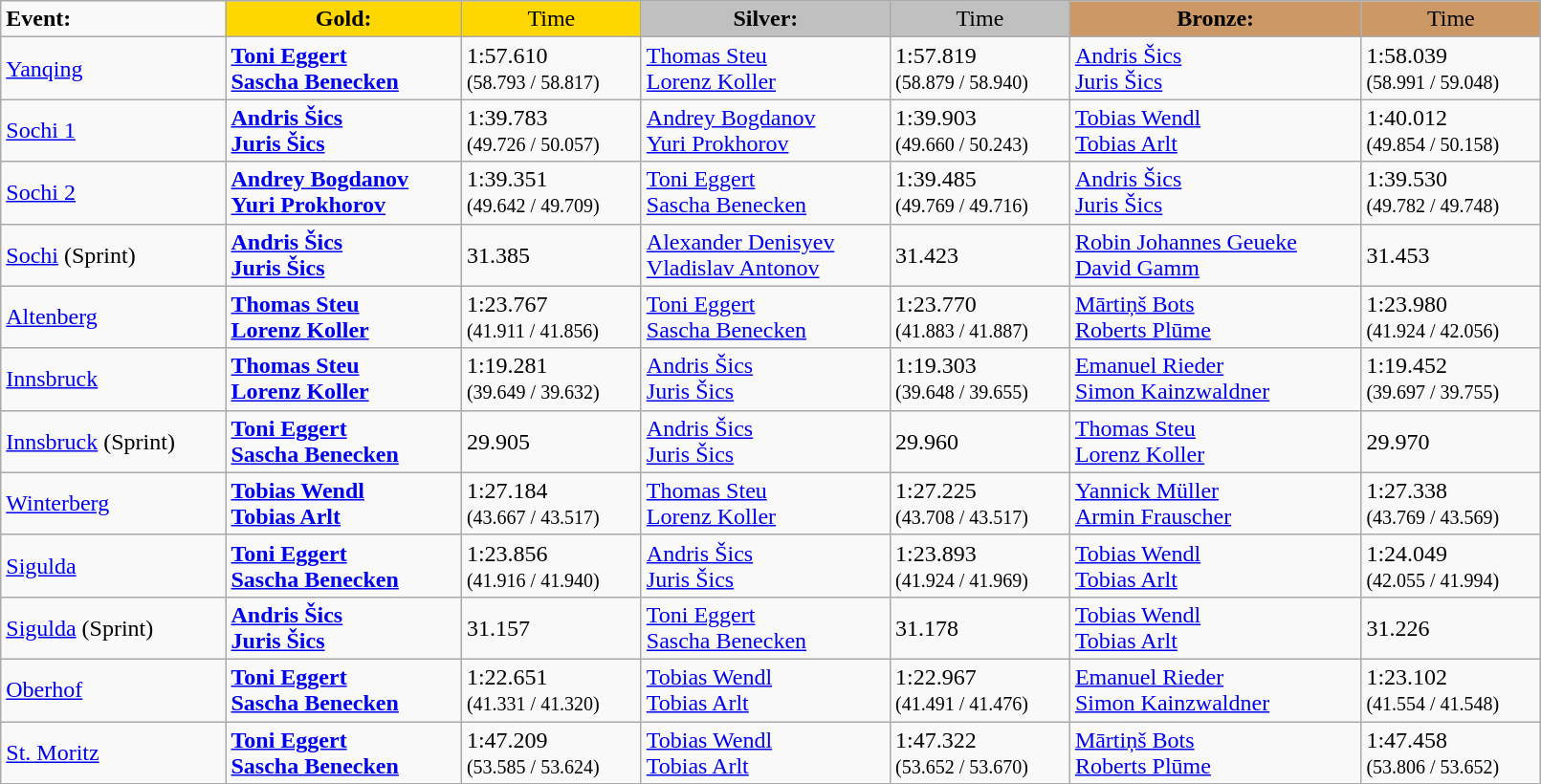<table class="wikitable" style="width:85%;">
<tr>
<td><strong>Event:</strong></td>
<td style="text-align:center; background:gold;"><strong>Gold:</strong></td>
<td style="text-align:center; background:gold;">Time</td>
<td style="text-align:center; background:silver;"><strong>Silver:</strong></td>
<td style="text-align:center; background:silver;">Time</td>
<td style="text-align:center; background:#c96;"><strong>Bronze:</strong></td>
<td style="text-align:center; background:#c96;">Time</td>
</tr>
<tr>
<td><a href='#'>Yanqing</a></td>
<td><strong><a href='#'>Toni Eggert</a><br><a href='#'>Sascha Benecken</a><br></strong></td>
<td>1:57.610<br><small>(58.793 / 58.817)</small></td>
<td><a href='#'>Thomas Steu</a><br><a href='#'>Lorenz Koller</a><br></td>
<td>1:57.819<br><small>(58.879 / 58.940)</small></td>
<td><a href='#'>Andris Šics</a><br><a href='#'>Juris Šics</a><br></td>
<td>1:58.039<br><small>(58.991 / 59.048)</small></td>
</tr>
<tr>
<td><a href='#'>Sochi 1</a></td>
<td><strong><a href='#'>Andris Šics</a><br><a href='#'>Juris Šics</a><br></strong></td>
<td>1:39.783<br><small>(49.726 / 50.057)</small></td>
<td><a href='#'>Andrey Bogdanov</a><br><a href='#'>Yuri Prokhorov</a><br></td>
<td>1:39.903<br><small>(49.660 / 50.243)</small></td>
<td><a href='#'>Tobias Wendl</a><br><a href='#'>Tobias Arlt</a><br></td>
<td>1:40.012<br><small>(49.854 / 50.158)</small></td>
</tr>
<tr>
<td><a href='#'>Sochi 2</a></td>
<td><strong><a href='#'>Andrey Bogdanov</a><br><a href='#'>Yuri Prokhorov</a><br></strong></td>
<td>1:39.351<br><small>(49.642 / 49.709)</small></td>
<td><a href='#'>Toni Eggert</a><br><a href='#'>Sascha Benecken</a><br></td>
<td>1:39.485<br><small>(49.769 / 49.716)</small></td>
<td><a href='#'>Andris Šics</a><br><a href='#'>Juris Šics</a><br></td>
<td>1:39.530<br><small>(49.782 / 49.748)</small></td>
</tr>
<tr>
<td><a href='#'>Sochi</a> (Sprint)</td>
<td><strong><a href='#'>Andris Šics</a><br><a href='#'>Juris Šics</a><br></strong></td>
<td>31.385</td>
<td><a href='#'>Alexander Denisyev</a><br><a href='#'>Vladislav Antonov</a><br></td>
<td>31.423</td>
<td><a href='#'>Robin Johannes Geueke</a><br><a href='#'>David Gamm</a><br></td>
<td>31.453</td>
</tr>
<tr>
<td><a href='#'>Altenberg</a></td>
<td><strong><a href='#'>Thomas Steu</a><br><a href='#'>Lorenz Koller</a><br></strong></td>
<td>1:23.767<br><small>(41.911 / 41.856)</small></td>
<td><a href='#'>Toni Eggert</a><br><a href='#'>Sascha Benecken</a><br></td>
<td>1:23.770<br><small>(41.883 / 41.887)</small></td>
<td><a href='#'>Mārtiņš Bots</a><br><a href='#'>Roberts Plūme</a><br></td>
<td>1:23.980<br><small>(41.924 / 42.056)</small></td>
</tr>
<tr>
<td><a href='#'>Innsbruck</a></td>
<td><strong><a href='#'>Thomas Steu</a><br><a href='#'>Lorenz Koller</a><br></strong></td>
<td>1:19.281<br><small>(39.649 / 39.632)</small></td>
<td><a href='#'>Andris Šics</a><br><a href='#'>Juris Šics</a><br></td>
<td>1:19.303<br><small>(39.648 / 39.655)</small></td>
<td><a href='#'>Emanuel Rieder</a><br><a href='#'>Simon Kainzwaldner</a><br></td>
<td>1:19.452<br><small>(39.697 / 39.755)</small></td>
</tr>
<tr>
<td><a href='#'>Innsbruck</a> (Sprint)</td>
<td><strong><a href='#'>Toni Eggert</a><br><a href='#'>Sascha Benecken</a><br></strong></td>
<td>29.905</td>
<td><a href='#'>Andris Šics</a><br><a href='#'>Juris Šics</a><br></td>
<td>29.960</td>
<td><a href='#'>Thomas Steu</a><br><a href='#'>Lorenz Koller</a><br></td>
<td>29.970</td>
</tr>
<tr>
<td><a href='#'>Winterberg</a></td>
<td><strong><a href='#'>Tobias Wendl</a><br><a href='#'>Tobias Arlt</a><br></strong></td>
<td>1:27.184<br><small>(43.667 / 43.517)</small></td>
<td><a href='#'>Thomas Steu</a><br><a href='#'>Lorenz Koller</a><br></td>
<td>1:27.225<br><small>(43.708 / 43.517)</small></td>
<td><a href='#'>Yannick Müller</a><br><a href='#'>Armin Frauscher</a><br></td>
<td>1:27.338<br><small>(43.769 / 43.569)</small></td>
</tr>
<tr>
<td><a href='#'>Sigulda</a></td>
<td><strong><a href='#'>Toni Eggert</a><br><a href='#'>Sascha Benecken</a><br></strong></td>
<td>1:23.856<br><small>(41.916 / 41.940)</small></td>
<td><a href='#'>Andris Šics</a><br><a href='#'>Juris Šics</a><br></td>
<td>1:23.893<br><small>(41.924 / 41.969)</small></td>
<td><a href='#'>Tobias Wendl</a><br><a href='#'>Tobias Arlt</a><br></td>
<td>1:24.049<br><small>(42.055 / 41.994)</small></td>
</tr>
<tr>
<td><a href='#'>Sigulda</a> (Sprint)</td>
<td><strong><a href='#'>Andris Šics</a><br><a href='#'>Juris Šics</a><br></strong></td>
<td>31.157</td>
<td><a href='#'>Toni Eggert</a><br><a href='#'>Sascha Benecken</a><br></td>
<td>31.178</td>
<td><a href='#'>Tobias Wendl</a><br><a href='#'>Tobias Arlt</a><br></td>
<td>31.226</td>
</tr>
<tr>
<td><a href='#'>Oberhof</a></td>
<td><strong><a href='#'>Toni Eggert</a><br><a href='#'>Sascha Benecken</a><br></strong></td>
<td>1:22.651<br><small>(41.331 / 41.320)</small></td>
<td><a href='#'>Tobias Wendl</a><br><a href='#'>Tobias Arlt</a><br></td>
<td>1:22.967<br><small>(41.491 / 41.476)</small></td>
<td><a href='#'>Emanuel Rieder</a><br><a href='#'>Simon Kainzwaldner</a><br></td>
<td>1:23.102<br><small>(41.554 / 41.548)</small></td>
</tr>
<tr>
<td><a href='#'>St. Moritz</a></td>
<td><strong><a href='#'>Toni Eggert</a><br><a href='#'>Sascha Benecken</a><br></strong></td>
<td>1:47.209<br><small>(53.585 / 53.624)</small></td>
<td><a href='#'>Tobias Wendl</a><br><a href='#'>Tobias Arlt</a><br></td>
<td>1:47.322<br><small>(53.652 / 53.670)</small></td>
<td><a href='#'>Mārtiņš Bots</a><br><a href='#'>Roberts Plūme</a><br></td>
<td>1:47.458<br><small>(53.806 / 53.652)</small></td>
</tr>
</table>
